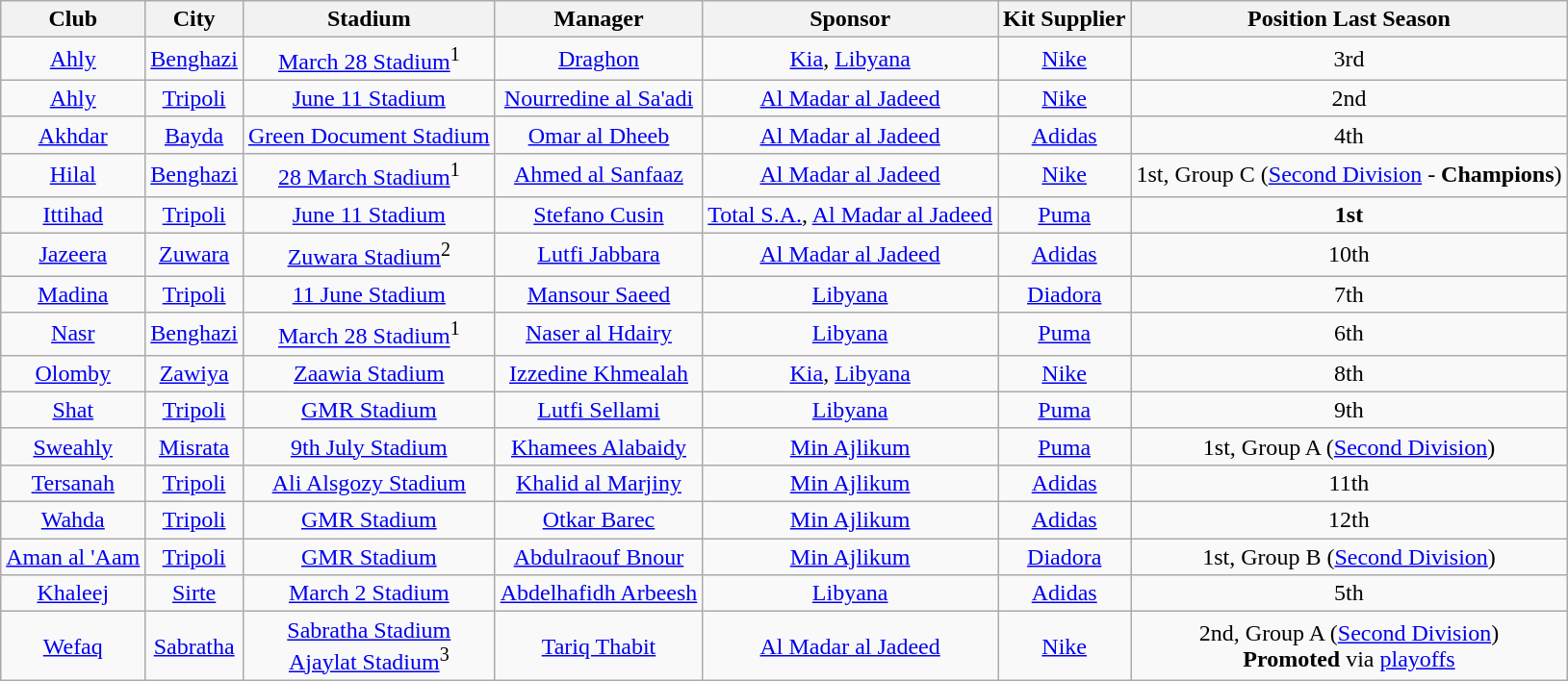<table class="wikitable" style="text-align: center;">
<tr>
<th>Club</th>
<th>City</th>
<th>Stadium</th>
<th>Manager</th>
<th>Sponsor</th>
<th>Kit Supplier</th>
<th>Position Last Season</th>
</tr>
<tr>
<td><a href='#'>Ahly</a></td>
<td><a href='#'>Benghazi</a></td>
<td><a href='#'>March 28 Stadium</a><sup>1</sup></td>
<td> <a href='#'>Draghon</a></td>
<td><a href='#'>Kia</a>, <a href='#'>Libyana</a></td>
<td><a href='#'>Nike</a></td>
<td>3rd</td>
</tr>
<tr>
<td><a href='#'>Ahly</a></td>
<td><a href='#'>Tripoli</a></td>
<td><a href='#'>June 11 Stadium</a></td>
<td> <a href='#'>Nourredine al Sa'adi</a></td>
<td><a href='#'>Al Madar al Jadeed</a></td>
<td><a href='#'>Nike</a></td>
<td>2nd</td>
</tr>
<tr>
<td><a href='#'>Akhdar</a></td>
<td><a href='#'>Bayda</a></td>
<td><a href='#'>Green Document Stadium</a></td>
<td> <a href='#'>Omar al Dheeb</a></td>
<td><a href='#'>Al Madar al Jadeed</a></td>
<td><a href='#'>Adidas</a></td>
<td>4th</td>
</tr>
<tr>
<td><a href='#'>Hilal</a></td>
<td><a href='#'>Benghazi</a></td>
<td><a href='#'>28 March Stadium</a><sup>1</sup></td>
<td> <a href='#'>Ahmed al Sanfaaz</a></td>
<td><a href='#'>Al Madar al Jadeed</a></td>
<td><a href='#'>Nike</a></td>
<td>1st, Group C (<a href='#'>Second Division</a> - <strong>Champions</strong>)</td>
</tr>
<tr>
<td><a href='#'>Ittihad</a></td>
<td><a href='#'>Tripoli</a></td>
<td><a href='#'>June 11 Stadium</a></td>
<td> <a href='#'>Stefano Cusin</a></td>
<td><a href='#'>Total S.A.</a>, <a href='#'>Al Madar al Jadeed</a></td>
<td><a href='#'>Puma</a></td>
<td><strong>1st</strong></td>
</tr>
<tr>
<td><a href='#'>Jazeera</a></td>
<td><a href='#'>Zuwara</a></td>
<td><a href='#'>Zuwara Stadium</a><sup>2</sup></td>
<td> <a href='#'>Lutfi Jabbara</a></td>
<td><a href='#'>Al Madar al Jadeed</a></td>
<td><a href='#'>Adidas</a></td>
<td>10th</td>
</tr>
<tr>
<td><a href='#'>Madina</a></td>
<td><a href='#'>Tripoli</a></td>
<td><a href='#'>11 June Stadium</a></td>
<td> <a href='#'>Mansour Saeed</a></td>
<td><a href='#'>Libyana</a></td>
<td><a href='#'>Diadora</a></td>
<td>7th</td>
</tr>
<tr>
<td><a href='#'>Nasr</a></td>
<td><a href='#'>Benghazi</a></td>
<td><a href='#'>March 28 Stadium</a><sup>1</sup></td>
<td> <a href='#'>Naser al Hdairy</a></td>
<td><a href='#'>Libyana</a></td>
<td><a href='#'>Puma</a></td>
<td>6th</td>
</tr>
<tr>
<td><a href='#'>Olomby</a></td>
<td><a href='#'>Zawiya</a></td>
<td><a href='#'>Zaawia Stadium</a></td>
<td> <a href='#'>Izzedine Khmealah</a></td>
<td><a href='#'>Kia</a>, <a href='#'>Libyana</a></td>
<td><a href='#'>Nike</a></td>
<td>8th</td>
</tr>
<tr>
<td><a href='#'>Shat</a></td>
<td><a href='#'>Tripoli</a></td>
<td><a href='#'>GMR Stadium</a></td>
<td> <a href='#'>Lutfi Sellami</a></td>
<td><a href='#'>Libyana</a></td>
<td><a href='#'>Puma</a></td>
<td>9th</td>
</tr>
<tr>
<td><a href='#'>Sweahly</a></td>
<td><a href='#'>Misrata</a></td>
<td><a href='#'>9th July Stadium</a></td>
<td> <a href='#'>Khamees Alabaidy</a></td>
<td><a href='#'>Min Ajlikum</a></td>
<td><a href='#'>Puma</a></td>
<td>1st, Group A (<a href='#'>Second Division</a>)</td>
</tr>
<tr>
<td><a href='#'>Tersanah</a></td>
<td><a href='#'>Tripoli</a></td>
<td><a href='#'>Ali Alsgozy Stadium</a></td>
<td> <a href='#'>Khalid al Marjiny</a></td>
<td><a href='#'>Min Ajlikum</a></td>
<td><a href='#'>Adidas</a></td>
<td>11th</td>
</tr>
<tr>
<td><a href='#'>Wahda</a></td>
<td><a href='#'>Tripoli</a></td>
<td><a href='#'>GMR Stadium</a></td>
<td> <a href='#'>Otkar Barec</a></td>
<td><a href='#'>Min Ajlikum</a></td>
<td><a href='#'>Adidas</a></td>
<td>12th</td>
</tr>
<tr>
<td><a href='#'>Aman al 'Aam</a></td>
<td><a href='#'>Tripoli</a></td>
<td><a href='#'>GMR Stadium</a></td>
<td> <a href='#'>Abdulraouf Bnour</a></td>
<td><a href='#'>Min Ajlikum</a></td>
<td><a href='#'>Diadora</a></td>
<td>1st, Group B (<a href='#'>Second Division</a>)</td>
</tr>
<tr>
<td><a href='#'>Khaleej</a></td>
<td><a href='#'>Sirte</a></td>
<td><a href='#'>March 2 Stadium</a></td>
<td> <a href='#'>Abdelhafidh Arbeesh</a></td>
<td><a href='#'>Libyana</a></td>
<td><a href='#'>Adidas</a></td>
<td>5th</td>
</tr>
<tr>
<td><a href='#'>Wefaq</a></td>
<td><a href='#'>Sabratha</a></td>
<td><a href='#'>Sabratha Stadium</a><br><a href='#'>Ajaylat Stadium</a><sup>3</sup></td>
<td> <a href='#'>Tariq Thabit</a></td>
<td><a href='#'>Al Madar al Jadeed</a></td>
<td><a href='#'>Nike</a></td>
<td>2nd, Group A (<a href='#'>Second Division</a>)<br><strong>Promoted</strong> via <a href='#'>playoffs</a></td>
</tr>
</table>
